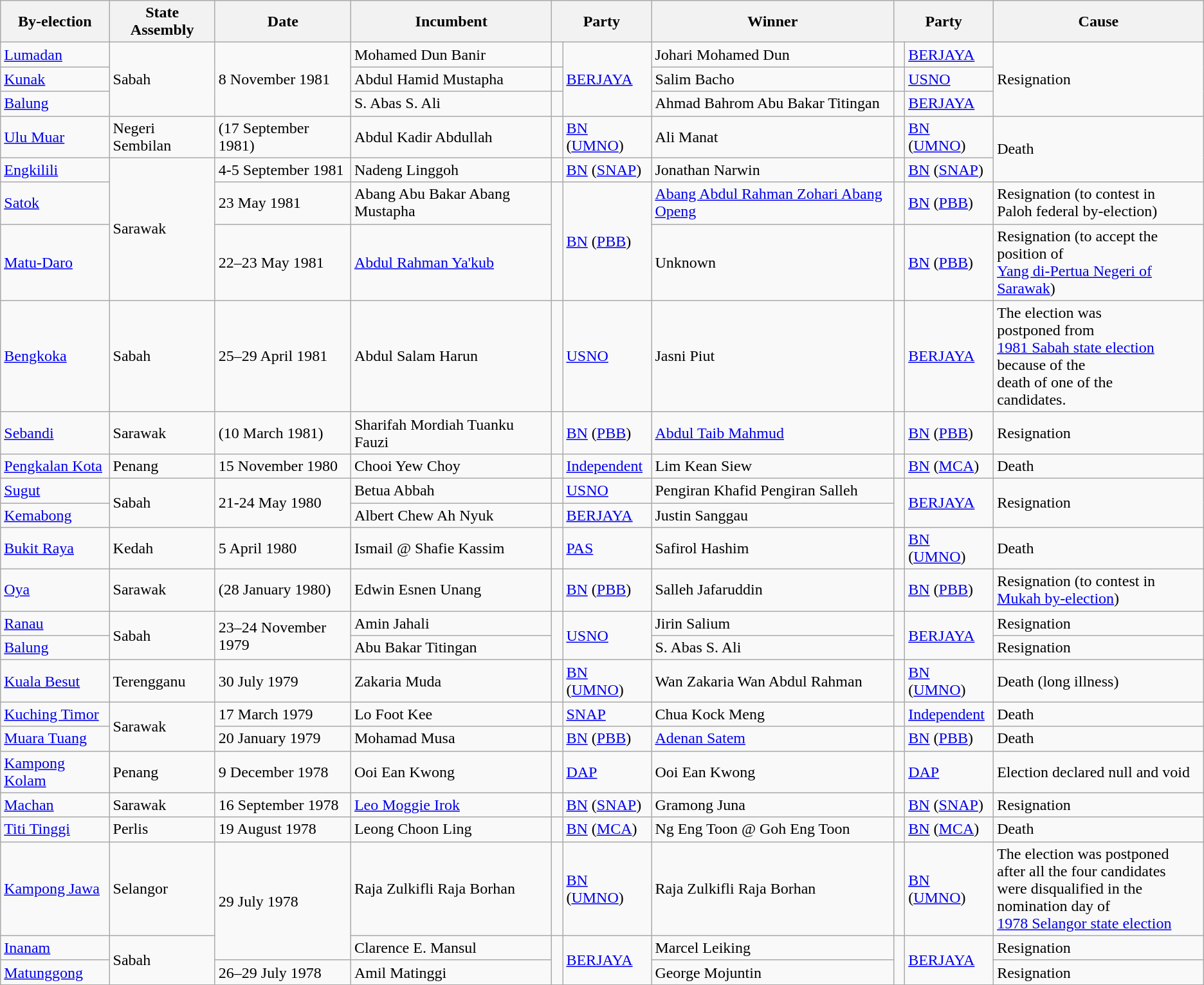<table class="wikitable">
<tr>
<th>By-election</th>
<th>State Assembly</th>
<th>Date</th>
<th>Incumbent</th>
<th colspan=2>Party</th>
<th>Winner</th>
<th colspan=2>Party</th>
<th>Cause</th>
</tr>
<tr>
<td><a href='#'>Lumadan</a></td>
<td rowspan="3">Sabah</td>
<td rowspan="3">8 November 1981</td>
<td>Mohamed Dun Banir</td>
<td></td>
<td rowspan="3"><a href='#'>BERJAYA</a></td>
<td>Johari Mohamed Dun</td>
<td></td>
<td><a href='#'>BERJAYA</a></td>
<td rowspan="3">Resignation</td>
</tr>
<tr>
<td><a href='#'>Kunak</a></td>
<td>Abdul Hamid Mustapha</td>
<td></td>
<td>Salim Bacho</td>
<td></td>
<td><a href='#'>USNO</a></td>
</tr>
<tr>
<td><a href='#'>Balung</a></td>
<td>S. Abas S. Ali</td>
<td></td>
<td>Ahmad Bahrom Abu Bakar Titingan</td>
<td></td>
<td><a href='#'>BERJAYA</a></td>
</tr>
<tr>
<td><a href='#'>Ulu Muar</a></td>
<td>Negeri Sembilan</td>
<td>(17 September 1981)</td>
<td>Abdul Kadir Abdullah</td>
<td> </td>
<td><a href='#'>BN</a> (<a href='#'>UMNO</a>)</td>
<td>Ali Manat</td>
<td> </td>
<td><a href='#'>BN</a> (<a href='#'>UMNO</a>)</td>
<td rowspan="2">Death</td>
</tr>
<tr>
<td><a href='#'>Engkilili</a></td>
<td rowspan="3">Sarawak</td>
<td>4-5 September 1981</td>
<td>Nadeng Linggoh</td>
<td> </td>
<td><a href='#'>BN</a> (<a href='#'>SNAP</a>)</td>
<td>Jonathan Narwin</td>
<td> </td>
<td><a href='#'>BN</a> (<a href='#'>SNAP</a>)</td>
</tr>
<tr>
<td><a href='#'>Satok</a></td>
<td>23 May 1981</td>
<td>Abang Abu Bakar Abang Mustapha</td>
<td rowspan="2" > </td>
<td rowspan="2"><a href='#'>BN</a> (<a href='#'>PBB</a>)</td>
<td><a href='#'>Abang Abdul Rahman Zohari Abang Openg</a></td>
<td> </td>
<td><a href='#'>BN</a> (<a href='#'>PBB</a>)</td>
<td>Resignation (to contest in <br> Paloh federal by-election)</td>
</tr>
<tr>
<td><a href='#'>Matu-Daro</a></td>
<td>22–23 May 1981</td>
<td><a href='#'>Abdul Rahman Ya'kub</a></td>
<td>Unknown</td>
<td> </td>
<td><a href='#'>BN</a> (<a href='#'>PBB</a>)</td>
<td>Resignation (to accept the position of<br> <a href='#'>Yang di-Pertua Negeri of Sarawak</a>)</td>
</tr>
<tr>
<td><a href='#'>Bengkoka</a></td>
<td>Sabah</td>
<td>25–29 April 1981</td>
<td>Abdul Salam Harun</td>
<td></td>
<td><a href='#'>USNO</a></td>
<td>Jasni Piut</td>
<td></td>
<td><a href='#'>BERJAYA</a></td>
<td>The election was <br> postponed from<br>  <a href='#'>1981 Sabah state election</a><br> because of the <br> death of one of the <br> candidates.</td>
</tr>
<tr>
<td><a href='#'>Sebandi</a></td>
<td>Sarawak</td>
<td>(10 March 1981)</td>
<td>Sharifah Mordiah Tuanku Fauzi</td>
<td> </td>
<td><a href='#'>BN</a> (<a href='#'>PBB</a>)</td>
<td><a href='#'>Abdul Taib Mahmud</a></td>
<td> </td>
<td><a href='#'>BN</a> (<a href='#'>PBB</a>)</td>
<td>Resignation</td>
</tr>
<tr>
<td><a href='#'>Pengkalan Kota</a></td>
<td>Penang</td>
<td>15 November 1980</td>
<td>Chooi Yew Choy</td>
<td> </td>
<td><a href='#'>Independent</a></td>
<td>Lim Kean Siew</td>
<td> </td>
<td><a href='#'>BN</a> (<a href='#'>MCA</a>)</td>
<td>Death</td>
</tr>
<tr>
<td><a href='#'>Sugut</a></td>
<td rowspan="2">Sabah</td>
<td rowspan="2">21-24 May 1980</td>
<td>Betua Abbah</td>
<td></td>
<td><a href='#'>USNO</a></td>
<td>Pengiran Khafid Pengiran Salleh</td>
<td rowspan="2"></td>
<td rowspan="2"><a href='#'>BERJAYA</a></td>
<td rowspan="2">Resignation</td>
</tr>
<tr>
<td><a href='#'>Kemabong</a></td>
<td>Albert Chew Ah Nyuk</td>
<td></td>
<td><a href='#'>BERJAYA</a></td>
<td>Justin Sanggau</td>
</tr>
<tr>
<td><a href='#'>Bukit Raya</a></td>
<td>Kedah</td>
<td>5 April 1980</td>
<td>Ismail @ Shafie Kassim</td>
<td> </td>
<td><a href='#'>PAS</a></td>
<td>Safirol Hashim</td>
<td> </td>
<td><a href='#'>BN</a> (<a href='#'>UMNO</a>)</td>
<td>Death</td>
</tr>
<tr>
<td><a href='#'>Oya</a></td>
<td>Sarawak</td>
<td>(28 January 1980)</td>
<td>Edwin Esnen Unang</td>
<td> </td>
<td><a href='#'>BN</a> (<a href='#'>PBB</a>)</td>
<td>Salleh Jafaruddin</td>
<td> </td>
<td><a href='#'>BN</a> (<a href='#'>PBB</a>)</td>
<td>Resignation (to contest in <br><a href='#'>Mukah by-election</a>)</td>
</tr>
<tr>
<td><a href='#'>Ranau</a></td>
<td rowspan="2">Sabah</td>
<td rowspan="2">23–24 November 1979</td>
<td>Amin Jahali</td>
<td rowspan="2"></td>
<td rowspan="2"><a href='#'>USNO</a></td>
<td>Jirin Salium</td>
<td rowspan="2"></td>
<td rowspan="2"><a href='#'>BERJAYA</a></td>
<td>Resignation</td>
</tr>
<tr>
<td><a href='#'>Balung</a></td>
<td>Abu Bakar Titingan</td>
<td>S. Abas S. Ali</td>
<td>Resignation</td>
</tr>
<tr>
<td><a href='#'>Kuala Besut</a></td>
<td>Terengganu</td>
<td>30 July 1979</td>
<td>Zakaria Muda</td>
<td> </td>
<td><a href='#'>BN</a> (<a href='#'>UMNO</a>)</td>
<td>Wan Zakaria Wan Abdul Rahman</td>
<td> </td>
<td><a href='#'>BN</a> (<a href='#'>UMNO</a>)</td>
<td>Death (long illness)</td>
</tr>
<tr>
<td><a href='#'>Kuching Timor</a></td>
<td rowspan="2">Sarawak</td>
<td>17 March 1979</td>
<td>Lo Foot Kee</td>
<td></td>
<td><a href='#'>SNAP</a></td>
<td>Chua Kock Meng</td>
<td> </td>
<td><a href='#'>Independent</a></td>
<td>Death</td>
</tr>
<tr>
<td><a href='#'>Muara Tuang</a></td>
<td>20 January 1979</td>
<td>Mohamad Musa</td>
<td> </td>
<td><a href='#'>BN</a> (<a href='#'>PBB</a>)</td>
<td><a href='#'>Adenan Satem</a></td>
<td> </td>
<td><a href='#'>BN</a> (<a href='#'>PBB</a>)</td>
<td>Death</td>
</tr>
<tr>
<td><a href='#'>Kampong Kolam</a></td>
<td>Penang</td>
<td>9 December 1978</td>
<td>Ooi Ean Kwong</td>
<td> </td>
<td><a href='#'>DAP</a></td>
<td>Ooi Ean Kwong</td>
<td> </td>
<td><a href='#'>DAP</a></td>
<td>Election declared null and void</td>
</tr>
<tr>
<td><a href='#'>Machan</a></td>
<td>Sarawak</td>
<td>16 September 1978</td>
<td><a href='#'>Leo Moggie Irok</a></td>
<td> </td>
<td><a href='#'>BN</a> (<a href='#'>SNAP</a>)</td>
<td>Gramong Juna</td>
<td> </td>
<td><a href='#'>BN</a> (<a href='#'>SNAP</a>)</td>
<td>Resignation</td>
</tr>
<tr>
<td><a href='#'>Titi Tinggi</a></td>
<td>Perlis</td>
<td>19 August 1978</td>
<td>Leong Choon Ling</td>
<td> </td>
<td><a href='#'>BN</a> (<a href='#'>MCA</a>)</td>
<td>Ng Eng Toon @ Goh Eng Toon</td>
<td> </td>
<td><a href='#'>BN</a> (<a href='#'>MCA</a>)</td>
<td>Death</td>
</tr>
<tr>
<td><a href='#'>Kampong Jawa</a></td>
<td>Selangor</td>
<td rowspan="2">29 July 1978</td>
<td>Raja Zulkifli Raja Borhan</td>
<td> </td>
<td><a href='#'>BN</a> (<a href='#'>UMNO</a>)</td>
<td>Raja Zulkifli Raja Borhan</td>
<td> </td>
<td><a href='#'>BN</a> (<a href='#'>UMNO</a>)</td>
<td>The election was postponed<br> after all the four candidates<br> were disqualified in the<br> nomination day of<br> <a href='#'>1978 Selangor state election</a></td>
</tr>
<tr>
<td><a href='#'>Inanam</a></td>
<td rowspan="2">Sabah</td>
<td>Clarence E. Mansul</td>
<td rowspan="2"></td>
<td rowspan="2"><a href='#'>BERJAYA</a></td>
<td>Marcel Leiking</td>
<td rowspan="2"></td>
<td rowspan="2"><a href='#'>BERJAYA</a></td>
<td>Resignation</td>
</tr>
<tr>
<td><a href='#'>Matunggong</a></td>
<td>26–29 July 1978</td>
<td>Amil Matinggi</td>
<td>George Mojuntin</td>
<td>Resignation</td>
</tr>
<tr>
</tr>
</table>
